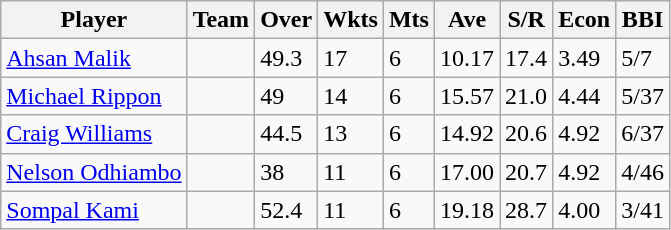<table class="wikitable">
<tr>
<th>Player</th>
<th>Team</th>
<th>Over</th>
<th>Wkts</th>
<th>Mts</th>
<th>Ave</th>
<th>S/R</th>
<th>Econ</th>
<th>BBI</th>
</tr>
<tr>
<td><a href='#'>Ahsan Malik</a></td>
<td></td>
<td>49.3</td>
<td>17</td>
<td>6</td>
<td>10.17</td>
<td>17.4</td>
<td>3.49</td>
<td>5/7</td>
</tr>
<tr>
<td><a href='#'>Michael Rippon</a></td>
<td></td>
<td>49</td>
<td>14</td>
<td>6</td>
<td>15.57</td>
<td>21.0</td>
<td>4.44</td>
<td>5/37</td>
</tr>
<tr>
<td><a href='#'>Craig Williams</a></td>
<td></td>
<td>44.5</td>
<td>13</td>
<td>6</td>
<td>14.92</td>
<td>20.6</td>
<td>4.92</td>
<td>6/37</td>
</tr>
<tr>
<td><a href='#'>Nelson Odhiambo</a></td>
<td></td>
<td>38</td>
<td>11</td>
<td>6</td>
<td>17.00</td>
<td>20.7</td>
<td>4.92</td>
<td>4/46</td>
</tr>
<tr>
<td><a href='#'>Sompal Kami</a></td>
<td></td>
<td>52.4</td>
<td>11</td>
<td>6</td>
<td>19.18</td>
<td>28.7</td>
<td>4.00</td>
<td>3/41</td>
</tr>
</table>
